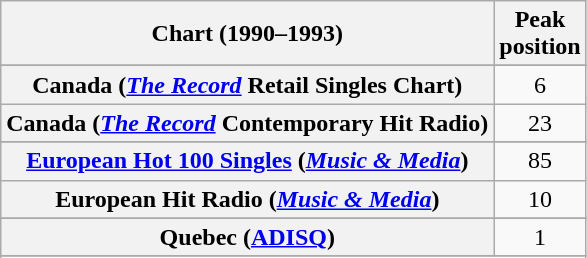<table class="wikitable sortable plainrowheaders" style="text-align:center">
<tr>
<th scope="col">Chart (1990–1993)</th>
<th scope="col">Peak<br>position</th>
</tr>
<tr>
</tr>
<tr>
</tr>
<tr>
<th scope="row">Canada (<em><a href='#'>The Record</a></em> Retail Singles Chart)</th>
<td>6</td>
</tr>
<tr>
<th scope="row">Canada (<em><a href='#'>The Record</a></em> Contemporary Hit Radio)</th>
<td>23</td>
</tr>
<tr>
</tr>
<tr>
</tr>
<tr>
<th scope="row"><a href='#'>European Hot 100 Singles</a> (<em><a href='#'>Music & Media</a></em>)</th>
<td>85</td>
</tr>
<tr>
<th scope="row">European Hit Radio (<em><a href='#'>Music & Media</a></em>)</th>
<td>10</td>
</tr>
<tr>
</tr>
<tr>
</tr>
<tr>
</tr>
<tr>
</tr>
<tr>
</tr>
<tr>
</tr>
<tr>
<th scope="row">Quebec (<a href='#'>ADISQ</a>)</th>
<td>1</td>
</tr>
<tr>
</tr>
<tr>
</tr>
<tr>
</tr>
</table>
